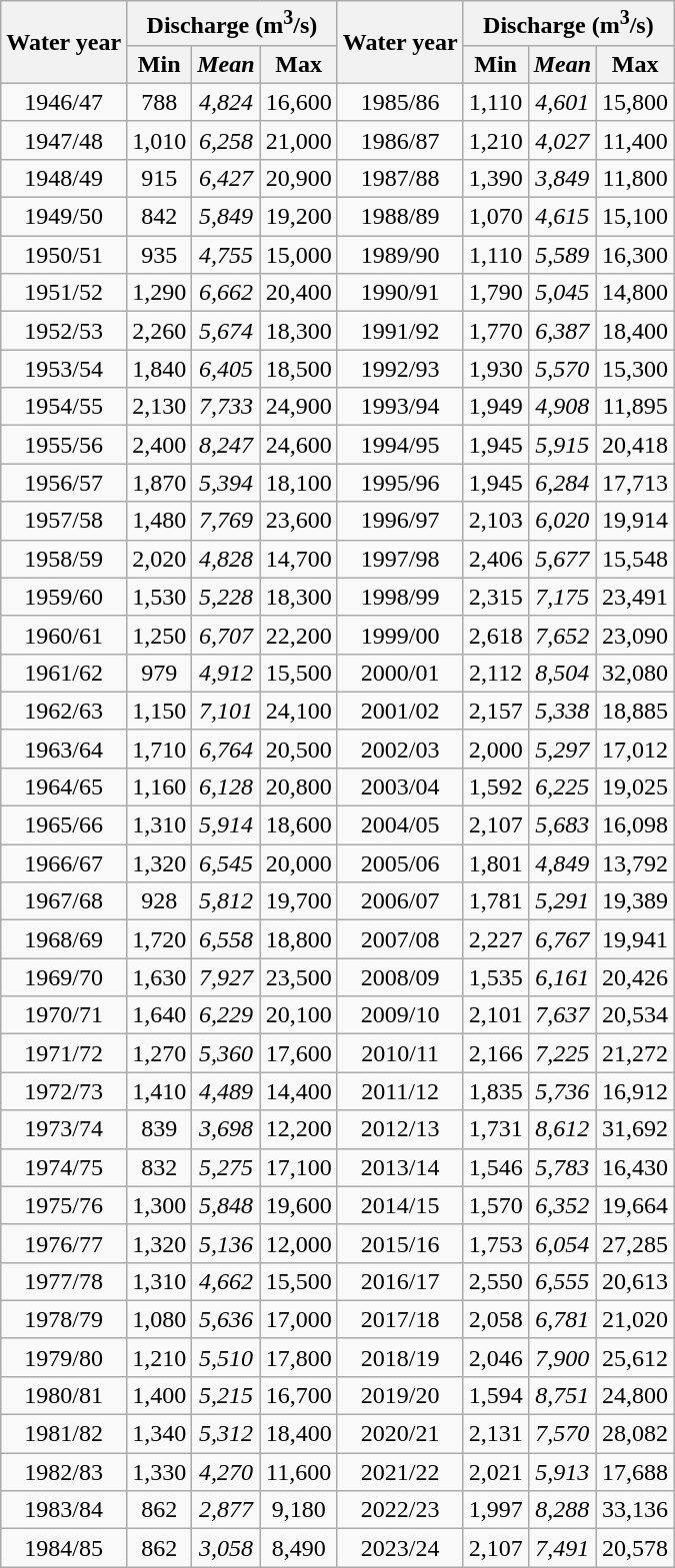<table class="wikitable" style="text-align:center;">
<tr>
<th rowspan="2">Water year</th>
<th colspan="3">Discharge (m<sup>3</sup>/s)</th>
<th rowspan="2">Water year</th>
<th colspan="3">Discharge (m<sup>3</sup>/s)</th>
</tr>
<tr>
<th>Min</th>
<th><em>Mean</em></th>
<th>Max</th>
<th>Min</th>
<th><em>Mean</em></th>
<th>Max</th>
</tr>
<tr>
<td>1946/47</td>
<td>788</td>
<td><em>4,824</em></td>
<td>16,600</td>
<td>1985/86</td>
<td>1,110</td>
<td><em>4,601</em></td>
<td>15,800</td>
</tr>
<tr>
<td>1947/48</td>
<td>1,010</td>
<td><em>6,258</em></td>
<td>21,000</td>
<td>1986/87</td>
<td>1,210</td>
<td><em>4,027</em></td>
<td>11,400</td>
</tr>
<tr>
<td>1948/49</td>
<td>915</td>
<td><em>6,427</em></td>
<td>20,900</td>
<td>1987/88</td>
<td>1,390</td>
<td><em>3,849</em></td>
<td>11,800</td>
</tr>
<tr>
<td>1949/50</td>
<td>842</td>
<td><em>5,849</em></td>
<td>19,200</td>
<td>1988/89</td>
<td>1,070</td>
<td><em>4,615</em></td>
<td>15,100</td>
</tr>
<tr>
<td>1950/51</td>
<td>935</td>
<td><em>4,755</em></td>
<td>15,000</td>
<td>1989/90</td>
<td>1,110</td>
<td><em>5,589</em></td>
<td>16,300</td>
</tr>
<tr>
<td>1951/52</td>
<td>1,290</td>
<td><em>6,662</em></td>
<td>20,400</td>
<td>1990/91</td>
<td>1,790</td>
<td><em>5,045</em></td>
<td>14,800</td>
</tr>
<tr>
<td>1952/53</td>
<td>2,260</td>
<td><em>5,674</em></td>
<td>18,300</td>
<td>1991/92</td>
<td>1,770</td>
<td><em>6,387</em></td>
<td>18,400</td>
</tr>
<tr>
<td>1953/54</td>
<td>1,840</td>
<td><em>6,405</em></td>
<td>18,500</td>
<td>1992/93</td>
<td>1,930</td>
<td><em>5,570</em></td>
<td>15,300</td>
</tr>
<tr>
<td>1954/55</td>
<td>2,130</td>
<td><em>7,733</em></td>
<td>24,900</td>
<td>1993/94</td>
<td>1,949</td>
<td><em>4,908</em></td>
<td>11,895</td>
</tr>
<tr>
<td>1955/56</td>
<td>2,400</td>
<td><em>8,247</em></td>
<td>24,600</td>
<td>1994/95</td>
<td>1,945</td>
<td><em>5,915</em></td>
<td>20,418</td>
</tr>
<tr>
<td>1956/57</td>
<td>1,870</td>
<td><em>5,394</em></td>
<td>18,100</td>
<td>1995/96</td>
<td>1,945</td>
<td><em>6,284</em></td>
<td>17,713</td>
</tr>
<tr>
<td>1957/58</td>
<td>1,480</td>
<td><em>7,769</em></td>
<td>23,600</td>
<td>1996/97</td>
<td>2,103</td>
<td><em>6,020</em></td>
<td>19,914</td>
</tr>
<tr>
<td>1958/59</td>
<td>2,020</td>
<td><em>4,828</em></td>
<td>14,700</td>
<td>1997/98</td>
<td>2,406</td>
<td><em>5,677</em></td>
<td>15,548</td>
</tr>
<tr>
<td>1959/60</td>
<td>1,530</td>
<td><em>5,228</em></td>
<td>18,300</td>
<td>1998/99</td>
<td>2,315</td>
<td><em>7,175</em></td>
<td>23,491</td>
</tr>
<tr>
<td>1960/61</td>
<td>1,250</td>
<td><em>6,707</em></td>
<td>22,200</td>
<td>1999/00</td>
<td>2,618</td>
<td><em>7,652</em></td>
<td>23,090</td>
</tr>
<tr>
<td>1961/62</td>
<td>979</td>
<td><em>4,912</em></td>
<td>15,500</td>
<td>2000/01</td>
<td>2,112</td>
<td><em>8,504</em></td>
<td>32,080</td>
</tr>
<tr>
<td>1962/63</td>
<td>1,150</td>
<td><em>7,101</em></td>
<td>24,100</td>
<td>2001/02</td>
<td>2,157</td>
<td><em>5,338</em></td>
<td>18,885</td>
</tr>
<tr>
<td>1963/64</td>
<td>1,710</td>
<td><em>6,764</em></td>
<td>20,500</td>
<td>2002/03</td>
<td>2,000</td>
<td><em>5,297</em></td>
<td>17,012</td>
</tr>
<tr>
<td>1964/65</td>
<td>1,160</td>
<td><em>6,128</em></td>
<td>20,800</td>
<td>2003/04</td>
<td>1,592</td>
<td><em>6,225</em></td>
<td>19,025</td>
</tr>
<tr>
<td>1965/66</td>
<td>1,310</td>
<td><em>5,914</em></td>
<td>18,600</td>
<td>2004/05</td>
<td>2,107</td>
<td><em>5,683</em></td>
<td>16,098</td>
</tr>
<tr>
<td>1966/67</td>
<td>1,320</td>
<td><em>6,545</em></td>
<td>20,000</td>
<td>2005/06</td>
<td>1,801</td>
<td><em>4,849</em></td>
<td>13,792</td>
</tr>
<tr>
<td>1967/68</td>
<td>928</td>
<td><em>5,812</em></td>
<td>19,700</td>
<td>2006/07</td>
<td>1,781</td>
<td><em>5,291</em></td>
<td>19,389</td>
</tr>
<tr>
<td>1968/69</td>
<td>1,720</td>
<td><em>6,558</em></td>
<td>18,800</td>
<td>2007/08</td>
<td>2,227</td>
<td><em>6,767</em></td>
<td>19,941</td>
</tr>
<tr>
<td>1969/70</td>
<td>1,630</td>
<td><em>7,927</em></td>
<td>23,500</td>
<td>2008/09</td>
<td>1,535</td>
<td><em>6,161</em></td>
<td>20,426</td>
</tr>
<tr>
<td>1970/71</td>
<td>1,640</td>
<td><em>6,229</em></td>
<td>20,100</td>
<td>2009/10</td>
<td>2,101</td>
<td><em>7,637</em></td>
<td>20,534</td>
</tr>
<tr>
<td>1971/72</td>
<td>1,270</td>
<td><em>5,360</em></td>
<td>17,600</td>
<td>2010/11</td>
<td>2,166</td>
<td><em>7,225</em></td>
<td>21,272</td>
</tr>
<tr>
<td>1972/73</td>
<td>1,410</td>
<td><em>4,489</em></td>
<td>14,400</td>
<td>2011/12</td>
<td>1,835</td>
<td><em>5,736</em></td>
<td>16,912</td>
</tr>
<tr>
<td>1973/74</td>
<td>839</td>
<td><em>3,698</em></td>
<td>12,200</td>
<td>2012/13</td>
<td>1,731</td>
<td><em>8,612</em></td>
<td>31,692</td>
</tr>
<tr>
<td>1974/75</td>
<td>832</td>
<td><em>5,275</em></td>
<td>17,100</td>
<td>2013/14</td>
<td>1,546</td>
<td><em>5,783</em></td>
<td>16,430</td>
</tr>
<tr>
<td>1975/76</td>
<td>1,300</td>
<td><em>5,848</em></td>
<td>19,600</td>
<td>2014/15</td>
<td>1,570</td>
<td><em>6,352</em></td>
<td>19,664</td>
</tr>
<tr>
<td>1976/77</td>
<td>1,320</td>
<td><em>5,136</em></td>
<td>12,000</td>
<td>2015/16</td>
<td>1,753</td>
<td><em>6,054</em></td>
<td>27,285</td>
</tr>
<tr>
<td>1977/78</td>
<td>1,310</td>
<td><em>4,662</em></td>
<td>15,500</td>
<td>2016/17</td>
<td>2,550</td>
<td><em>6,555</em></td>
<td>20,613</td>
</tr>
<tr>
<td>1978/79</td>
<td>1,080</td>
<td><em>5,636</em></td>
<td>17,000</td>
<td>2017/18</td>
<td>2,058</td>
<td><em>6,781</em></td>
<td>21,020</td>
</tr>
<tr>
<td>1979/80</td>
<td>1,210</td>
<td><em>5,510</em></td>
<td>17,800</td>
<td>2018/19</td>
<td>2,046</td>
<td><em>7,900</em></td>
<td>25,612</td>
</tr>
<tr>
<td>1980/81</td>
<td>1,400</td>
<td><em>5,215</em></td>
<td>16,700</td>
<td>2019/20</td>
<td>1,594</td>
<td><em>8,751</em></td>
<td>24,800</td>
</tr>
<tr>
<td>1981/82</td>
<td>1,340</td>
<td><em>5,312</em></td>
<td>18,400</td>
<td>2020/21</td>
<td>2,131</td>
<td><em>7,570</em></td>
<td>28,082</td>
</tr>
<tr>
<td>1982/83</td>
<td>1,330</td>
<td><em>4,270</em></td>
<td>11,600</td>
<td>2021/22</td>
<td>2,021</td>
<td><em>5,913</em></td>
<td>17,688</td>
</tr>
<tr>
<td>1983/84</td>
<td>862</td>
<td><em>2,877</em></td>
<td>9,180</td>
<td>2022/23</td>
<td>1,997</td>
<td><em>8,288</em></td>
<td>33,136</td>
</tr>
<tr>
<td>1984/85</td>
<td>862</td>
<td><em>3,058</em></td>
<td>8,490</td>
<td>2023/24</td>
<td>2,107</td>
<td><em>7,491</em></td>
<td>20,578</td>
</tr>
</table>
